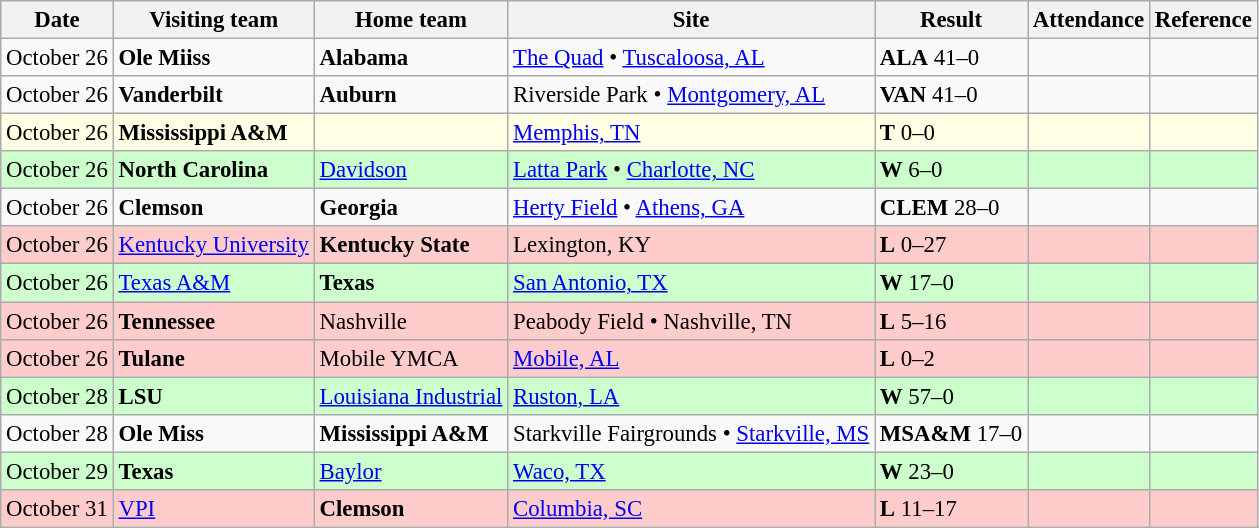<table class="wikitable" style="font-size:95%;">
<tr>
<th>Date</th>
<th>Visiting team</th>
<th>Home team</th>
<th>Site</th>
<th>Result</th>
<th>Attendance</th>
<th class="unsortable">Reference</th>
</tr>
<tr bgcolor=>
<td>October 26</td>
<td><strong>Ole Miiss</strong></td>
<td><strong>Alabama</strong></td>
<td><a href='#'>The Quad</a> • <a href='#'>Tuscaloosa, AL</a></td>
<td><strong>ALA</strong> 41–0</td>
<td></td>
<td></td>
</tr>
<tr bgcolor=>
<td>October 26</td>
<td><strong>Vanderbilt</strong></td>
<td><strong>Auburn</strong></td>
<td>Riverside Park • <a href='#'>Montgomery, AL</a></td>
<td><strong>VAN</strong> 41–0</td>
<td></td>
<td></td>
</tr>
<tr bgcolor=ffffe6>
<td>October 26</td>
<td><strong>Mississippi A&M</strong></td>
<td></td>
<td><a href='#'>Memphis, TN</a></td>
<td><strong>T</strong> 0–0</td>
<td></td>
<td></td>
</tr>
<tr bgcolor=ccffcc>
<td>October 26</td>
<td><strong>North Carolina</strong></td>
<td><a href='#'>Davidson</a></td>
<td><a href='#'>Latta Park</a> • <a href='#'>Charlotte, NC</a></td>
<td><strong>W</strong> 6–0</td>
<td></td>
<td></td>
</tr>
<tr bgcolor=>
<td>October 26</td>
<td><strong>Clemson</strong></td>
<td><strong>Georgia</strong></td>
<td><a href='#'>Herty Field</a> • <a href='#'>Athens, GA</a></td>
<td><strong>CLEM</strong> 28–0</td>
<td></td>
<td></td>
</tr>
<tr bgcolor=ffcccc>
<td>October 26</td>
<td><a href='#'>Kentucky University</a></td>
<td><strong>Kentucky State</strong></td>
<td>Lexington, KY</td>
<td><strong>L</strong> 0–27</td>
<td></td>
<td></td>
</tr>
<tr bgcolor=ccffcc>
<td>October 26</td>
<td><a href='#'>Texas A&M</a></td>
<td><strong>Texas</strong></td>
<td><a href='#'>San Antonio, TX</a></td>
<td><strong>W</strong> 17–0</td>
<td></td>
<td></td>
</tr>
<tr bgcolor=ffcccc>
<td>October 26</td>
<td><strong>Tennessee</strong></td>
<td>Nashville</td>
<td>Peabody Field • Nashville, TN</td>
<td><strong>L</strong> 5–16</td>
<td></td>
<td></td>
</tr>
<tr bgcolor=ffcccc>
<td>October 26</td>
<td><strong>Tulane</strong></td>
<td>Mobile YMCA</td>
<td><a href='#'>Mobile, AL</a></td>
<td><strong>L</strong> 0–2</td>
<td></td>
<td></td>
</tr>
<tr bgcolor=ccffcc>
<td>October 28</td>
<td><strong>LSU</strong></td>
<td><a href='#'>Louisiana Industrial</a></td>
<td><a href='#'>Ruston, LA</a></td>
<td><strong>W</strong> 57–0</td>
<td></td>
<td></td>
</tr>
<tr bgcolor=>
<td>October 28</td>
<td><strong>Ole Miss</strong></td>
<td><strong>Mississippi A&M</strong></td>
<td>Starkville Fairgrounds • <a href='#'>Starkville, MS</a></td>
<td><strong>MSA&M</strong> 17–0</td>
<td></td>
<td></td>
</tr>
<tr bgcolor=ccffcc>
<td>October 29</td>
<td><strong>Texas</strong></td>
<td><a href='#'>Baylor</a></td>
<td><a href='#'>Waco, TX</a></td>
<td><strong>W</strong> 23–0</td>
<td></td>
<td></td>
</tr>
<tr bgcolor=ffcccc>
<td>October 31</td>
<td><a href='#'>VPI</a></td>
<td><strong>Clemson</strong></td>
<td><a href='#'>Columbia, SC</a></td>
<td><strong>L</strong> 11–17</td>
<td></td>
<td></td>
</tr>
</table>
